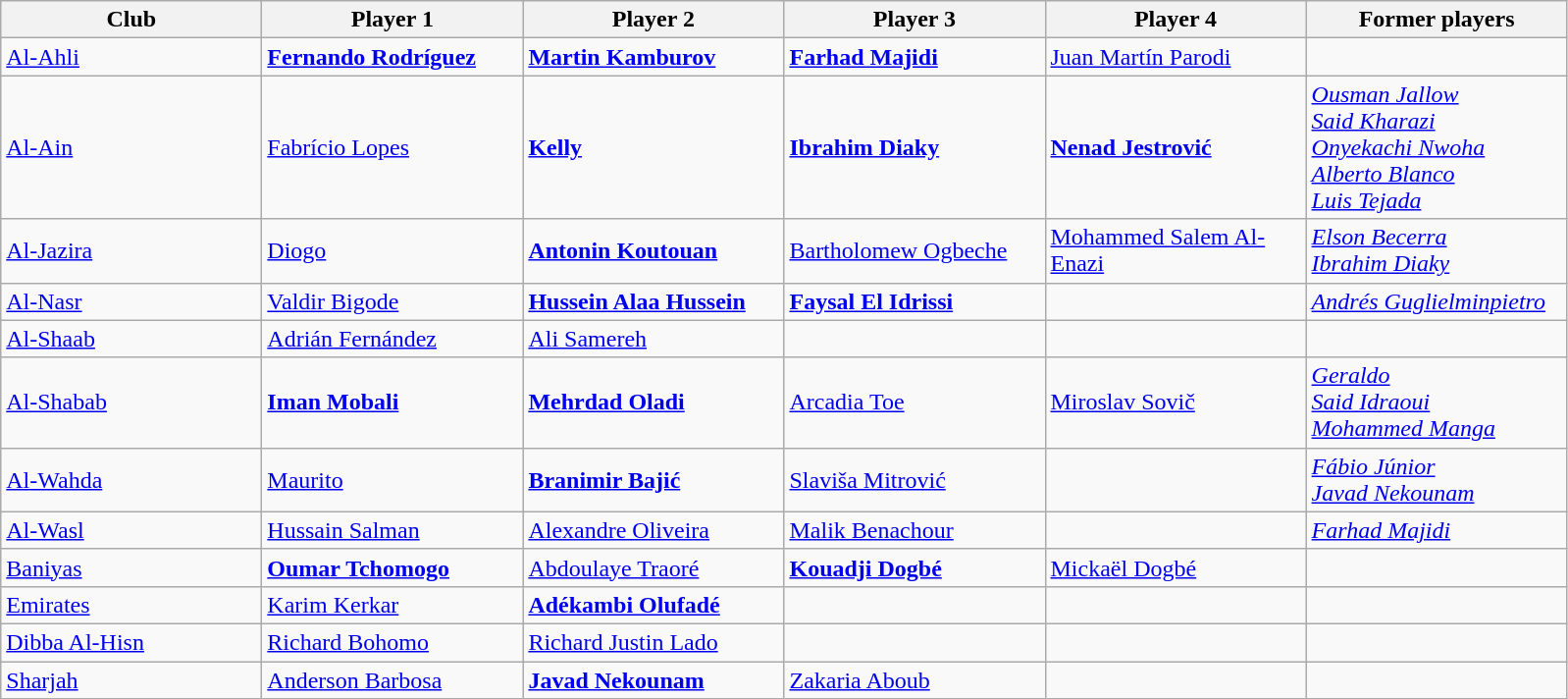<table class="wikitable">
<tr>
<th width="170">Club</th>
<th width="170">Player 1</th>
<th width="170">Player 2</th>
<th width="170">Player 3</th>
<th width="170">Player 4</th>
<th width="170">Former players</th>
</tr>
<tr>
<td><a href='#'>Al-Ahli</a></td>
<td> <strong><a href='#'>Fernando Rodríguez</a></strong></td>
<td> <strong><a href='#'>Martin Kamburov</a></strong></td>
<td> <strong><a href='#'>Farhad Majidi</a></strong></td>
<td> <a href='#'>Juan Martín Parodi</a></td>
<td></td>
</tr>
<tr>
<td><a href='#'>Al-Ain</a></td>
<td> <a href='#'>Fabrício Lopes</a></td>
<td> <strong><a href='#'>Kelly</a></strong></td>
<td> <strong><a href='#'>Ibrahim Diaky</a></strong></td>
<td> <strong><a href='#'>Nenad Jestrović</a></strong></td>
<td> <em><a href='#'>Ousman Jallow</a></em> <br>  <em><a href='#'>Said Kharazi</a></em> <br>  <em><a href='#'>Onyekachi Nwoha</a></em> <br>  <em><a href='#'>Alberto Blanco</a></em> <br>  <em><a href='#'>Luis Tejada</a></em></td>
</tr>
<tr>
<td><a href='#'>Al-Jazira</a></td>
<td> <a href='#'>Diogo</a></td>
<td> <strong><a href='#'>Antonin Koutouan</a></strong></td>
<td> <a href='#'>Bartholomew Ogbeche</a></td>
<td> <a href='#'>Mohammed Salem Al-Enazi</a></td>
<td> <em><a href='#'>Elson Becerra</a></em> <br>  <em><a href='#'>Ibrahim Diaky</a></em></td>
</tr>
<tr>
<td><a href='#'>Al-Nasr</a></td>
<td> <a href='#'>Valdir Bigode</a></td>
<td> <strong><a href='#'>Hussein Alaa Hussein</a></strong></td>
<td> <strong><a href='#'>Faysal El Idrissi</a></strong></td>
<td></td>
<td> <em><a href='#'>Andrés Guglielminpietro</a></em></td>
</tr>
<tr>
<td><a href='#'>Al-Shaab</a></td>
<td> <a href='#'>Adrián Fernández</a></td>
<td> <a href='#'>Ali Samereh</a></td>
<td></td>
<td></td>
<td></td>
</tr>
<tr>
<td><a href='#'>Al-Shabab</a></td>
<td> <strong><a href='#'>Iman Mobali</a></strong></td>
<td> <strong><a href='#'>Mehrdad Oladi</a></strong></td>
<td> <a href='#'>Arcadia Toe</a></td>
<td> <a href='#'>Miroslav Sovič</a></td>
<td> <em><a href='#'>Geraldo</a></em> <br>  <em><a href='#'>Said Idraoui</a></em> <br>  <em><a href='#'>Mohammed Manga</a></em></td>
</tr>
<tr>
<td><a href='#'>Al-Wahda</a></td>
<td> <a href='#'>Maurito</a></td>
<td> <strong><a href='#'>Branimir Bajić</a></strong></td>
<td> <a href='#'>Slaviša Mitrović</a></td>
<td></td>
<td> <em><a href='#'>Fábio Júnior</a></em><br> <em><a href='#'>Javad Nekounam</a></em></td>
</tr>
<tr>
<td><a href='#'>Al-Wasl</a></td>
<td> <a href='#'>Hussain Salman</a></td>
<td> <a href='#'>Alexandre Oliveira</a></td>
<td> <a href='#'>Malik Benachour</a></td>
<td></td>
<td> <em><a href='#'>Farhad Majidi</a></em></td>
</tr>
<tr>
<td><a href='#'>Baniyas</a></td>
<td> <strong><a href='#'>Oumar Tchomogo</a></strong></td>
<td> <a href='#'>Abdoulaye Traoré</a></td>
<td> <strong><a href='#'>Kouadji Dogbé</a></strong></td>
<td> <a href='#'>Mickaël Dogbé</a></td>
<td></td>
</tr>
<tr>
<td><a href='#'>Emirates</a></td>
<td> <a href='#'>Karim Kerkar</a></td>
<td> <strong><a href='#'>Adékambi Olufadé</a></strong></td>
<td></td>
<td></td>
<td></td>
</tr>
<tr>
<td><a href='#'>Dibba Al-Hisn</a></td>
<td> <a href='#'>Richard Bohomo</a></td>
<td> <a href='#'>Richard Justin Lado</a></td>
<td></td>
<td></td>
<td></td>
</tr>
<tr>
<td><a href='#'>Sharjah</a></td>
<td> <a href='#'>Anderson Barbosa</a></td>
<td> <strong><a href='#'>Javad Nekounam</a></strong></td>
<td> <a href='#'>Zakaria Aboub</a></td>
<td></td>
<td></td>
</tr>
</table>
